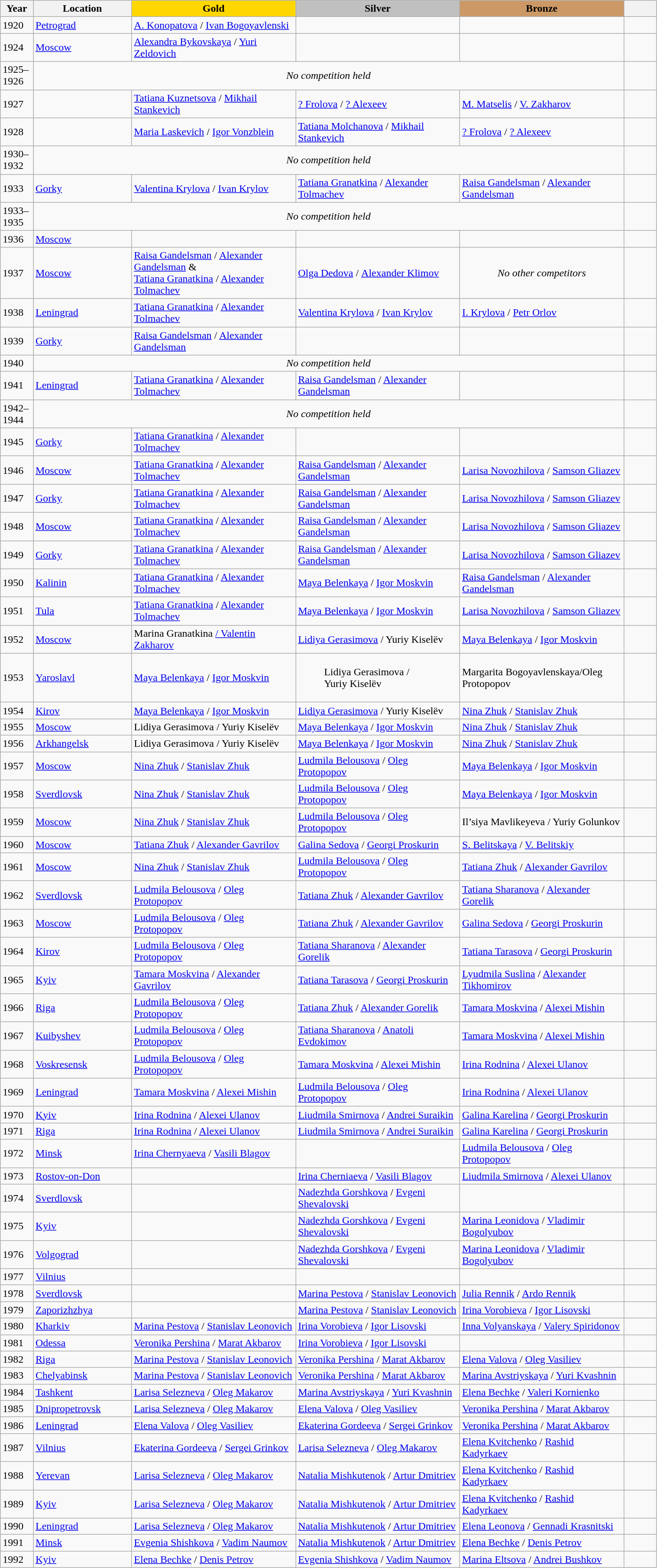<table class="wikitable unsortable" style="text-align:left; width:80%">
<tr>
<th scope="col" style="text-align:center; width:5%">Year</th>
<th scope="col" style="text-align:center; width:15%">Location</th>
<th scope="col" style="text-align:center; width:25%; background:gold">Gold</th>
<th scope="col" style="text-align:center; width:25%; background:silver">Silver</th>
<th scope="col" style="text-align:center; width:25%; background:#c96">Bronze</th>
<th scope="col" style="text-align:center; width:5%"></th>
</tr>
<tr>
<td>1920</td>
<td><a href='#'>Petrograd</a></td>
<td><a href='#'>А. Konopatova</a> / <a href='#'>Ivan Bogoyavlenski</a></td>
<td></td>
<td></td>
<td></td>
</tr>
<tr>
<td>1924</td>
<td><a href='#'>Moscow</a></td>
<td><a href='#'>Alexandrа Bykovskaya</a> / <a href='#'>Yuri Zeldovich</a></td>
<td></td>
<td></td>
<td></td>
</tr>
<tr>
<td>1925–<br>1926</td>
<td colspan=4 align=center><em>No competition held</em></td>
<td></td>
</tr>
<tr>
<td>1927</td>
<td></td>
<td><a href='#'>Tatiana Kuznetsova</a> / <a href='#'>Mikhail Stankevich</a></td>
<td><a href='#'>? Frolova</a> / <a href='#'>? Alexeev</a></td>
<td><a href='#'>M. Matselis</a> / <a href='#'>V. Zakharov</a></td>
<td></td>
</tr>
<tr>
<td>1928</td>
<td></td>
<td><a href='#'>Maria Laskevich</a> / <a href='#'>Igor Vonzblein</a></td>
<td><a href='#'>Tatiana Molchanova</a> / <a href='#'>Mikhail Stankevich</a></td>
<td><a href='#'>? Frolova</a> / <a href='#'>? Alexeev</a></td>
<td></td>
</tr>
<tr>
<td>1930–<br>1932</td>
<td colspan=4 align=center><em>No competition held</em></td>
<td></td>
</tr>
<tr>
<td>1933</td>
<td><a href='#'>Gorky</a></td>
<td><a href='#'>Valentina Krylova</a> / <a href='#'>Ivan Krylov</a></td>
<td><a href='#'>Tatiana Granatkina</a> / <a href='#'>Alexander Tolmachev</a></td>
<td><a href='#'>Raisa Gandelsman</a> / <a href='#'>Alexander Gandelsman</a></td>
<td></td>
</tr>
<tr>
<td>1933–<br>1935</td>
<td colspan=4 align=center><em>No competition held</em></td>
<td></td>
</tr>
<tr>
<td>1936</td>
<td><a href='#'>Moscow</a></td>
<td></td>
<td></td>
<td></td>
<td></td>
</tr>
<tr>
<td>1937</td>
<td><a href='#'>Moscow</a></td>
<td><a href='#'>Raisa Gandelsman</a> / <a href='#'>Alexander Gandelsman</a> & <br> <a href='#'>Tatiana Granatkina</a> / <a href='#'>Alexander Tolmachev</a></td>
<td><a href='#'>Olga Dedova</a> / <a href='#'>Аlexander Klimov</a></td>
<td align=center><em>No other competitors</em></td>
<td></td>
</tr>
<tr>
<td>1938</td>
<td><a href='#'>Leningrad</a></td>
<td><a href='#'>Tatiana Granatkina</a> / <a href='#'>Alexander Tolmachev</a></td>
<td><a href='#'>Valentina Krylova</a> / <a href='#'>Ivan Krylov</a></td>
<td><a href='#'>I. Krylova</a> / <a href='#'>Petr Orlov</a></td>
<td></td>
</tr>
<tr>
<td>1939</td>
<td><a href='#'>Gorky</a></td>
<td><a href='#'>Raisa Gandelsman</a> / <a href='#'>Alexander Gandelsman</a></td>
<td></td>
<td></td>
<td></td>
</tr>
<tr>
<td>1940</td>
<td colspan=4 align=center><em>No competition held</em></td>
<td></td>
</tr>
<tr>
<td>1941</td>
<td><a href='#'>Leningrad</a></td>
<td><a href='#'>Tatiana Granatkina</a> / <a href='#'>Alexander Tolmachev</a></td>
<td><a href='#'>Raisa Gandelsman</a> / <a href='#'>Alexander Gandelsman</a></td>
<td></td>
<td></td>
</tr>
<tr>
<td>1942–<br>1944</td>
<td colspan=4 align=center><em>No competition held</em></td>
<td></td>
</tr>
<tr>
<td>1945</td>
<td><a href='#'>Gorky</a></td>
<td><a href='#'>Tatiana Granatkina</a> / <a href='#'>Alexander Tolmachev</a></td>
<td></td>
<td></td>
<td></td>
</tr>
<tr>
<td>1946</td>
<td><a href='#'>Moscow</a></td>
<td><a href='#'>Tatiana Granatkina</a> / <a href='#'>Alexander Tolmachev</a></td>
<td><a href='#'>Raisa Gandelsman</a> / <a href='#'>Alexander Gandelsman</a></td>
<td><a href='#'>Larisa Novozhilova</a> / <a href='#'>Samson Gliazev</a></td>
<td></td>
</tr>
<tr>
<td>1947</td>
<td><a href='#'>Gorky</a></td>
<td><a href='#'>Tatiana Granatkina</a> / <a href='#'>Alexander Tolmachev</a></td>
<td><a href='#'>Raisa Gandelsman</a> / <a href='#'>Alexander Gandelsman</a></td>
<td><a href='#'>Larisa Novozhilova</a> / <a href='#'>Samson Gliazev</a></td>
<td></td>
</tr>
<tr>
<td>1948</td>
<td><a href='#'>Moscow</a></td>
<td><a href='#'>Tatiana Granatkina</a> / <a href='#'>Alexander Tolmachev</a></td>
<td><a href='#'>Raisa Gandelsman</a> / <a href='#'>Alexander Gandelsman</a></td>
<td><a href='#'>Larisa Novozhilova</a> / <a href='#'>Samson Gliazev</a></td>
<td></td>
</tr>
<tr>
<td>1949</td>
<td><a href='#'>Gorky</a></td>
<td><a href='#'>Tatiana Granatkina</a> / <a href='#'>Alexander Tolmachev</a></td>
<td><a href='#'>Raisa Gandelsman</a> / <a href='#'>Alexander Gandelsman</a></td>
<td><a href='#'>Larisa Novozhilova</a> / <a href='#'>Samson Gliazev</a></td>
<td></td>
</tr>
<tr>
<td>1950</td>
<td><a href='#'>Kalinin</a></td>
<td><a href='#'>Tatiana Granatkina</a> / <a href='#'>Alexander Tolmachev</a></td>
<td><a href='#'>Maya Belenkaya</a> / <a href='#'>Igor Moskvin</a></td>
<td><a href='#'>Raisa Gandelsman</a> / <a href='#'>Alexander Gandelsman</a></td>
<td></td>
</tr>
<tr>
<td>1951</td>
<td><a href='#'>Tula</a></td>
<td><a href='#'>Tatiana Granatkina</a> / <a href='#'>Alexander Tolmachev</a></td>
<td><a href='#'>Maya Belenkaya</a> / <a href='#'>Igor Moskvin</a></td>
<td><a href='#'>Larisa Novozhilova</a> / <a href='#'>Samson Gliazev</a></td>
<td></td>
</tr>
<tr>
<td>1952</td>
<td><a href='#'>Moscow</a></td>
<td>Marina Granatkina <a href='#'>/ Valentin Zakharov</a></td>
<td><a href='#'>Lidiya Gerasimova</a> / Yuriy Kiselëv</td>
<td><a href='#'>Maya Belenkaya</a> / <a href='#'>Igor Moskvin</a></td>
<td></td>
</tr>
<tr>
<td>1953</td>
<td><a href='#'>Yaroslavl</a></td>
<td><a href='#'>Maya Belenkaya</a> / <a href='#'>Igor Moskvin</a></td>
<td><blockquote>Lidiya Gerasimova / Yuriy Kiselëv</blockquote></td>
<td>Margarita Bogoyavlenskaya/Oleg Protopopov</td>
<td></td>
</tr>
<tr>
<td>1954</td>
<td><a href='#'>Kirov</a></td>
<td><a href='#'>Maya Belenkaya</a> / <a href='#'>Igor Moskvin</a></td>
<td><a href='#'>Lidiya Gerasimova</a> / Yuriy Kiselëv</td>
<td><a href='#'>Nina Zhuk</a> / <a href='#'>Stanislav Zhuk</a></td>
<td></td>
</tr>
<tr>
<td>1955</td>
<td><a href='#'>Moscow</a></td>
<td>Lidiya Gerasimova / Yuriy Kiselëv</td>
<td><a href='#'>Maya Belenkaya</a> / <a href='#'>Igor Moskvin</a></td>
<td><a href='#'>Nina Zhuk</a> / <a href='#'>Stanislav Zhuk</a></td>
<td></td>
</tr>
<tr>
<td>1956</td>
<td><a href='#'>Arkhangelsk</a></td>
<td>Lidiya Gerasimova / Yuriy Kiselëv</td>
<td><a href='#'>Maya Belenkaya</a> / <a href='#'>Igor Moskvin</a></td>
<td><a href='#'>Nina Zhuk</a> / <a href='#'>Stanislav Zhuk</a></td>
<td></td>
</tr>
<tr>
<td>1957</td>
<td><a href='#'>Moscow</a></td>
<td><a href='#'>Nina Zhuk</a> / <a href='#'>Stanislav Zhuk</a></td>
<td><a href='#'>Ludmila Belousova</a> / <a href='#'>Oleg Protopopov</a></td>
<td><a href='#'>Maya Belenkaya</a> / <a href='#'>Igor Moskvin</a></td>
<td></td>
</tr>
<tr>
<td>1958</td>
<td><a href='#'>Sverdlovsk</a></td>
<td><a href='#'>Nina Zhuk</a> / <a href='#'>Stanislav Zhuk</a></td>
<td><a href='#'>Ludmila Belousova</a> / <a href='#'>Oleg Protopopov</a></td>
<td><a href='#'>Maya Belenkaya</a> / <a href='#'>Igor Moskvin</a></td>
<td></td>
</tr>
<tr>
<td>1959</td>
<td><a href='#'>Moscow</a></td>
<td><a href='#'>Nina Zhuk</a> / <a href='#'>Stanislav Zhuk</a></td>
<td><a href='#'>Ludmila Belousova</a> / <a href='#'>Oleg Protopopov</a></td>
<td>Il’siya Mavlikeyeva / Yuriy Golunkov</td>
<td></td>
</tr>
<tr>
<td>1960</td>
<td><a href='#'>Moscow</a></td>
<td><a href='#'>Tatiana Zhuk</a> / <a href='#'>Alexander Gavrilov</a> </td>
<td><a href='#'>Galina Sedova</a> / <a href='#'>Georgi Proskurin</a></td>
<td><a href='#'>S. Belitskaya</a> / <a href='#'>V. Belitskiy</a></td>
<td></td>
</tr>
<tr>
<td>1961</td>
<td><a href='#'>Moscow</a></td>
<td><a href='#'>Nina Zhuk</a> / <a href='#'>Stanislav Zhuk</a></td>
<td><a href='#'>Ludmila Belousova</a> / <a href='#'>Oleg Protopopov</a></td>
<td><a href='#'>Tatiana Zhuk</a> / <a href='#'>Alexander Gavrilov</a></td>
<td></td>
</tr>
<tr>
<td>1962</td>
<td><a href='#'>Sverdlovsk</a></td>
<td><a href='#'>Ludmila Belousova</a> / <a href='#'>Oleg Protopopov</a></td>
<td><a href='#'>Tatiana Zhuk</a> / <a href='#'>Alexander Gavrilov</a></td>
<td><a href='#'>Tatiana Sharanova</a> / <a href='#'>Alexander Gorelik</a></td>
<td></td>
</tr>
<tr>
<td>1963</td>
<td><a href='#'>Moscow</a></td>
<td><a href='#'>Ludmila Belousova</a> / <a href='#'>Oleg Protopopov</a></td>
<td><a href='#'>Tatiana Zhuk</a> / <a href='#'>Alexander Gavrilov</a></td>
<td><a href='#'>Galina Sedova</a> / <a href='#'>Georgi Proskurin</a></td>
<td></td>
</tr>
<tr>
<td>1964</td>
<td><a href='#'>Kirov</a></td>
<td><a href='#'>Ludmila Belousova</a> / <a href='#'>Oleg Protopopov</a></td>
<td><a href='#'>Tatiana Sharanova</a> / <a href='#'>Alexander Gorelik</a></td>
<td><a href='#'>Tatiana Tarasova</a> / <a href='#'>Georgi Proskurin</a></td>
<td></td>
</tr>
<tr>
<td>1965</td>
<td><a href='#'>Kyiv</a></td>
<td><a href='#'>Tamara Moskvina</a> / <a href='#'>Alexander Gavrilov</a></td>
<td><a href='#'>Tatiana Tarasova</a> / <a href='#'>Georgi Proskurin</a></td>
<td><a href='#'>Lyudmila Suslina</a> / <a href='#'>Alexander Tikhomirov</a></td>
<td></td>
</tr>
<tr>
<td>1966</td>
<td><a href='#'>Riga</a></td>
<td><a href='#'>Ludmila Belousova</a> / <a href='#'>Oleg Protopopov</a></td>
<td><a href='#'>Tatiana Zhuk</a> / <a href='#'>Alexander Gorelik</a></td>
<td><a href='#'>Tamara Moskvina</a> / <a href='#'>Alexei Mishin</a></td>
<td></td>
</tr>
<tr>
<td>1967</td>
<td><a href='#'>Kuibyshev</a></td>
<td><a href='#'>Ludmila Belousova</a> / <a href='#'>Oleg Protopopov</a></td>
<td><a href='#'>Tatiana Sharanova</a> / <a href='#'>Anatoli Evdokimov</a></td>
<td><a href='#'>Tamara Moskvina</a> / <a href='#'>Alexei Mishin</a></td>
<td></td>
</tr>
<tr>
<td>1968</td>
<td><a href='#'>Voskresensk</a></td>
<td><a href='#'>Ludmila Belousova</a> / <a href='#'>Oleg Protopopov</a></td>
<td><a href='#'>Tamara Moskvina</a> / <a href='#'>Alexei Mishin</a></td>
<td><a href='#'>Irina Rodnina</a> / <a href='#'>Alexei Ulanov</a></td>
<td></td>
</tr>
<tr>
<td>1969</td>
<td><a href='#'>Leningrad</a></td>
<td><a href='#'>Tamara Moskvina</a> / <a href='#'>Alexei Mishin</a></td>
<td><a href='#'>Ludmila Belousova</a> / <a href='#'>Oleg Protopopov</a></td>
<td><a href='#'>Irina Rodnina</a> / <a href='#'>Alexei Ulanov</a></td>
<td></td>
</tr>
<tr>
<td>1970</td>
<td><a href='#'>Kyiv</a></td>
<td><a href='#'>Irina Rodnina</a> / <a href='#'>Alexei Ulanov</a></td>
<td><a href='#'>Liudmila Smirnova</a> / <a href='#'>Andrei Suraikin</a></td>
<td><a href='#'>Galina Karelina</a> / <a href='#'>Georgi Proskurin</a></td>
<td></td>
</tr>
<tr>
<td>1971</td>
<td><a href='#'>Riga</a></td>
<td><a href='#'>Irina Rodnina</a> / <a href='#'>Alexei Ulanov</a></td>
<td><a href='#'>Liudmila Smirnova</a> / <a href='#'>Andrei Suraikin</a></td>
<td><a href='#'>Galina Karelina</a> / <a href='#'>Georgi Proskurin</a></td>
<td></td>
</tr>
<tr>
<td>1972</td>
<td><a href='#'>Minsk</a></td>
<td><a href='#'>Irina Chernyaeva</a> / <a href='#'>Vasili Blagov</a></td>
<td></td>
<td><a href='#'>Ludmila Belousova</a> / <a href='#'>Oleg Protopopov</a></td>
<td></td>
</tr>
<tr>
<td>1973</td>
<td><a href='#'>Rostov-on-Don</a></td>
<td></td>
<td><a href='#'>Irina Cherniaeva</a> / <a href='#'>Vasili Blagov</a></td>
<td><a href='#'>Liudmila Smirnova</a> / <a href='#'>Alexei Ulanov</a></td>
<td></td>
</tr>
<tr>
<td>1974</td>
<td><a href='#'>Sverdlovsk</a></td>
<td></td>
<td><a href='#'>Nadezhda Gorshkova</a> / <a href='#'>Evgeni Shevalovski</a></td>
<td></td>
<td></td>
</tr>
<tr>
<td>1975</td>
<td><a href='#'>Kyiv</a></td>
<td></td>
<td><a href='#'>Nadezhda Gorshkova</a> / <a href='#'>Evgeni Shevalovski</a></td>
<td><a href='#'>Marina Leonidova</a> / <a href='#'>Vladimir Bogolyubov</a></td>
<td></td>
</tr>
<tr>
<td>1976</td>
<td><a href='#'>Volgograd</a></td>
<td></td>
<td><a href='#'>Nadezhda Gorshkova</a> / <a href='#'>Evgeni Shevalovski</a></td>
<td><a href='#'>Marina Leonidova</a> / <a href='#'>Vladimir Bogolyubov</a></td>
<td></td>
</tr>
<tr>
<td>1977</td>
<td><a href='#'>Vilnius</a></td>
<td></td>
<td></td>
<td></td>
<td></td>
</tr>
<tr>
<td>1978</td>
<td><a href='#'>Sverdlovsk</a></td>
<td></td>
<td><a href='#'>Marina Pestova</a> / <a href='#'>Stanislav Leonovich</a></td>
<td><a href='#'>Julia Rennik</a> / <a href='#'>Ardo Rennik</a></td>
<td></td>
</tr>
<tr>
<td>1979</td>
<td><a href='#'>Zaporizhzhya</a></td>
<td></td>
<td><a href='#'>Marina Pestova</a> / <a href='#'>Stanislav Leonovich</a></td>
<td><a href='#'>Irina Vorobieva</a> / <a href='#'>Igor Lisovski</a></td>
<td></td>
</tr>
<tr>
<td>1980</td>
<td><a href='#'>Kharkiv</a></td>
<td><a href='#'>Marina Pestova</a> / <a href='#'>Stanislav Leonovich</a></td>
<td><a href='#'>Irina Vorobieva</a> / <a href='#'>Igor Lisovski</a></td>
<td><a href='#'>Inna Volyanskaya</a> / <a href='#'>Valery Spiridonov</a></td>
<td></td>
</tr>
<tr>
<td>1981</td>
<td><a href='#'>Odessa</a></td>
<td><a href='#'>Veronika Pershina</a> / <a href='#'>Marat Akbarov</a></td>
<td><a href='#'>Irina Vorobieva</a> / <a href='#'>Igor Lisovski</a></td>
<td></td>
<td></td>
</tr>
<tr>
<td>1982</td>
<td><a href='#'>Riga</a></td>
<td><a href='#'>Marina Pestova</a> / <a href='#'>Stanislav Leonovich</a></td>
<td><a href='#'>Veronika Pershina</a> / <a href='#'>Marat Akbarov</a></td>
<td><a href='#'>Elena Valova</a> / <a href='#'>Oleg Vasiliev</a></td>
<td></td>
</tr>
<tr>
<td>1983</td>
<td><a href='#'>Chelyabinsk</a></td>
<td><a href='#'>Marina Pestova</a> / <a href='#'>Stanislav Leonovich</a></td>
<td><a href='#'>Veronika Pershina</a> / <a href='#'>Marat Akbarov</a></td>
<td><a href='#'>Marina Avstriyskaya</a> / <a href='#'>Yuri Kvashnin</a></td>
<td></td>
</tr>
<tr>
<td>1984</td>
<td><a href='#'>Tashkent</a></td>
<td><a href='#'>Larisa Selezneva</a> / <a href='#'>Oleg Makarov</a></td>
<td><a href='#'>Marina Avstriyskaya</a> / <a href='#'>Yuri Kvashnin</a></td>
<td><a href='#'>Elena Bechke</a> / <a href='#'>Valeri Kornienko</a></td>
<td></td>
</tr>
<tr>
<td>1985</td>
<td><a href='#'>Dnipropetrovsk</a></td>
<td><a href='#'>Larisa Selezneva</a> / <a href='#'>Oleg Makarov</a></td>
<td><a href='#'>Elena Valova</a> / <a href='#'>Oleg Vasiliev</a></td>
<td><a href='#'>Veronika Pershina</a> / <a href='#'>Marat Akbarov</a></td>
<td></td>
</tr>
<tr>
<td>1986</td>
<td><a href='#'>Leningrad</a></td>
<td><a href='#'>Elena Valova</a> / <a href='#'>Oleg Vasiliev</a></td>
<td><a href='#'>Ekaterina Gordeeva</a> / <a href='#'>Sergei Grinkov</a></td>
<td><a href='#'>Veronika Pershina</a> / <a href='#'>Marat Akbarov</a></td>
<td></td>
</tr>
<tr>
<td>1987</td>
<td><a href='#'>Vilnius</a></td>
<td><a href='#'>Ekaterina Gordeeva</a> / <a href='#'>Sergei Grinkov</a></td>
<td><a href='#'>Larisa Selezneva</a> / <a href='#'>Oleg Makarov</a></td>
<td><a href='#'>Elena Kvitchenko</a> / <a href='#'>Rashid Kadyrkaev</a></td>
<td></td>
</tr>
<tr>
<td>1988</td>
<td><a href='#'>Yerevan</a></td>
<td><a href='#'>Larisa Selezneva</a> / <a href='#'>Oleg Makarov</a></td>
<td><a href='#'>Natalia Mishkutenok</a> / <a href='#'>Artur Dmitriev</a></td>
<td><a href='#'>Elena Kvitchenko</a> / <a href='#'>Rashid Kadyrkaev</a></td>
<td></td>
</tr>
<tr>
<td>1989</td>
<td><a href='#'>Kyiv</a></td>
<td><a href='#'>Larisa Selezneva</a> / <a href='#'>Oleg Makarov</a></td>
<td><a href='#'>Natalia Mishkutenok</a> / <a href='#'>Artur Dmitriev</a></td>
<td><a href='#'>Elena Kvitchenko</a> / <a href='#'>Rashid Kadyrkaev</a></td>
<td></td>
</tr>
<tr>
<td>1990</td>
<td><a href='#'>Leningrad</a></td>
<td><a href='#'>Larisa Selezneva</a> / <a href='#'>Oleg Makarov</a></td>
<td><a href='#'>Natalia Mishkutenok</a> / <a href='#'>Artur Dmitriev</a></td>
<td><a href='#'>Elena Leonova</a> / <a href='#'>Gennadi Krasnitski</a></td>
<td></td>
</tr>
<tr>
<td>1991</td>
<td><a href='#'>Minsk</a></td>
<td><a href='#'>Evgenia Shishkova</a> / <a href='#'>Vadim Naumov</a></td>
<td><a href='#'>Natalia Mishkutenok</a> / <a href='#'>Artur Dmitriev</a></td>
<td><a href='#'>Elena Bechke</a> / <a href='#'>Denis Petrov</a></td>
<td></td>
</tr>
<tr>
<td>1992</td>
<td><a href='#'>Kyiv</a></td>
<td><a href='#'>Elena Bechke</a> / <a href='#'>Denis Petrov</a></td>
<td><a href='#'>Evgenia Shishkova</a> / <a href='#'>Vadim Naumov</a></td>
<td><a href='#'>Marina Eltsova</a> / <a href='#'>Andrei Bushkov</a></td>
<td></td>
</tr>
</table>
